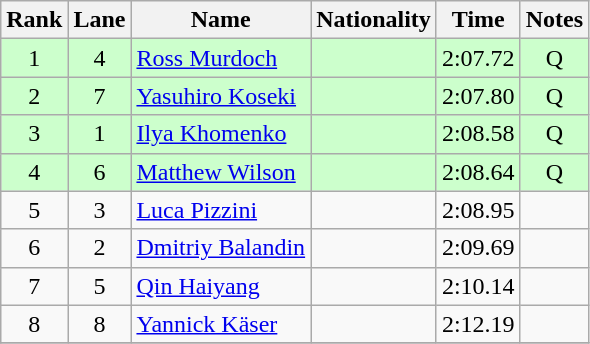<table class="wikitable sortable" style="text-align:center">
<tr>
<th>Rank</th>
<th>Lane</th>
<th>Name</th>
<th>Nationality</th>
<th>Time</th>
<th>Notes</th>
</tr>
<tr bgcolor=ccffcc>
<td>1</td>
<td>4</td>
<td align=left><a href='#'>Ross Murdoch</a></td>
<td align=left></td>
<td>2:07.72</td>
<td>Q</td>
</tr>
<tr bgcolor=ccffcc>
<td>2</td>
<td>7</td>
<td align=left><a href='#'>Yasuhiro Koseki</a></td>
<td align=left></td>
<td>2:07.80</td>
<td>Q</td>
</tr>
<tr bgcolor=ccffcc>
<td>3</td>
<td>1</td>
<td align=left><a href='#'>Ilya Khomenko</a></td>
<td align=left></td>
<td>2:08.58</td>
<td>Q</td>
</tr>
<tr bgcolor=ccffcc>
<td>4</td>
<td>6</td>
<td align=left><a href='#'>Matthew Wilson</a></td>
<td align=left></td>
<td>2:08.64</td>
<td>Q</td>
</tr>
<tr>
<td>5</td>
<td>3</td>
<td align=left><a href='#'>Luca Pizzini</a></td>
<td align=left></td>
<td>2:08.95</td>
<td></td>
</tr>
<tr>
<td>6</td>
<td>2</td>
<td align=left><a href='#'>Dmitriy Balandin</a></td>
<td align=left></td>
<td>2:09.69</td>
<td></td>
</tr>
<tr>
<td>7</td>
<td>5</td>
<td align=left><a href='#'>Qin Haiyang</a></td>
<td align=left></td>
<td>2:10.14</td>
<td></td>
</tr>
<tr>
<td>8</td>
<td>8</td>
<td align=left><a href='#'>Yannick Käser</a></td>
<td align=left></td>
<td>2:12.19</td>
<td></td>
</tr>
<tr>
</tr>
</table>
